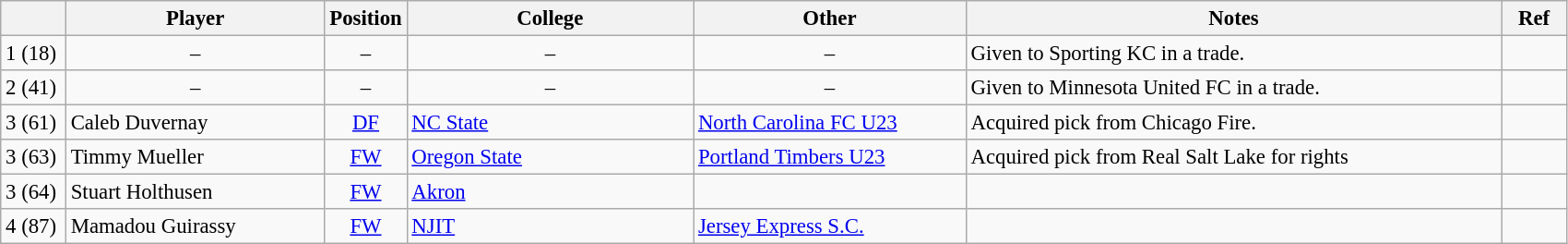<table class="wikitable" style="text-align:left; font-size:95%;">
<tr>
<th style="width:40px;"></th>
<th style="width:180px;">Player</th>
<th style="width:50px;">Position</th>
<th style="width:200px;">College</th>
<th style="width:190px;">Other</th>
<th style="width:380px;">Notes</th>
<th style="width:40px;">Ref</th>
</tr>
<tr>
<td>1 (18)</td>
<td style="text-align:center;">–</td>
<td style="text-align:center;">–</td>
<td style="text-align:center;">–</td>
<td style="text-align:center;">–</td>
<td>Given to Sporting KC in a trade.</td>
<td style="text-align:center;"></td>
</tr>
<tr>
<td>2 (41)</td>
<td style="text-align:center;">–</td>
<td style="text-align:center;">–</td>
<td style="text-align:center;">–</td>
<td style="text-align:center;">–</td>
<td>Given to Minnesota United FC in a trade.</td>
<td style="text-align:center;"></td>
</tr>
<tr>
<td>3 (61)</td>
<td> Caleb Duvernay</td>
<td style="text-align:center;"><a href='#'>DF</a></td>
<td> <a href='#'>NC State</a></td>
<td> <a href='#'>North Carolina FC U23</a></td>
<td>Acquired pick from Chicago Fire.</td>
<td style="text-align:center;"></td>
</tr>
<tr>
<td>3 (63)</td>
<td> Timmy Mueller</td>
<td style="text-align:center;"><a href='#'>FW</a></td>
<td> <a href='#'>Oregon State</a></td>
<td> <a href='#'>Portland Timbers U23</a></td>
<td>Acquired pick from Real Salt Lake for rights</td>
<td style="text-align:center;"></td>
</tr>
<tr>
<td>3 (64)</td>
<td> Stuart Holthusen</td>
<td style="text-align:center;"><a href='#'>FW</a></td>
<td> <a href='#'>Akron</a></td>
<td></td>
<td></td>
<td style="text-align:center;"></td>
</tr>
<tr>
<td>4 (87)</td>
<td> Mamadou Guirassy</td>
<td style="text-align:center;"><a href='#'>FW</a></td>
<td> <a href='#'>NJIT</a></td>
<td> <a href='#'>Jersey Express S.C.</a></td>
<td></td>
<td style="text-align:center;"></td>
</tr>
</table>
